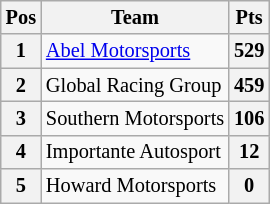<table class="wikitable" style="font-size: 85%; text-align: center;">
<tr valign="top">
<th valign="middle">Pos</th>
<th valign="middle">Team</th>
<th valign="middle">Pts</th>
</tr>
<tr>
<th>1</th>
<td align="left"><a href='#'>Abel Motorsports</a></td>
<th>529</th>
</tr>
<tr>
<th>2</th>
<td align="left">Global Racing Group</td>
<th>459</th>
</tr>
<tr>
<th>3</th>
<td align="left">Southern Motorsports</td>
<th>106</th>
</tr>
<tr>
<th>4</th>
<td align="left">Importante Autosport</td>
<th>12</th>
</tr>
<tr>
<th>5</th>
<td align="left">Howard Motorsports</td>
<th>0</th>
</tr>
</table>
